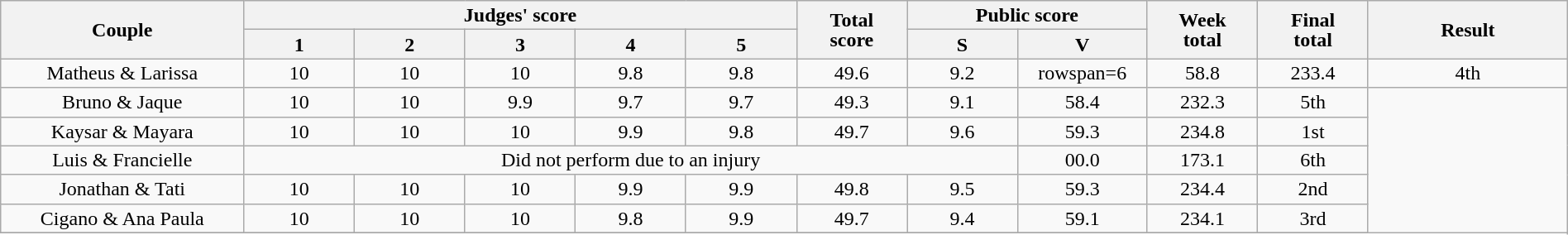<table class="wikitable" style="font-size:100%; line-height:16px; text-align:center" width="100%">
<tr>
<th rowspan=2 width="11.0%">Couple</th>
<th colspan=5 width="25.0%">Judges' score</th>
<th rowspan=2 width="05.0%">Total<br>score</th>
<th colspan=2 width="10.0%">Public score</th>
<th rowspan=2 width="05.0%">Week<br>total</th>
<th rowspan=2 width="05.0%">Final<br>total</th>
<th rowspan=2 width="09.0%">Result</th>
</tr>
<tr>
<th width="05.0%">1</th>
<th width="05.0%">2</th>
<th width="05.0%">3</th>
<th width="05.0%">4</th>
<th width="05.0%">5</th>
<th width="05.0%">S</th>
<th width="05.0%">V</th>
</tr>
<tr>
<td>Matheus & Larissa</td>
<td>10</td>
<td>10</td>
<td>10</td>
<td>9.8</td>
<td>9.8</td>
<td>49.6</td>
<td>9.2</td>
<td>rowspan=6 </td>
<td>58.8</td>
<td>233.4</td>
<td>4th</td>
</tr>
<tr>
<td>Bruno & Jaque</td>
<td>10</td>
<td>10</td>
<td>9.9</td>
<td>9.7</td>
<td>9.7</td>
<td>49.3</td>
<td>9.1</td>
<td>58.4</td>
<td>232.3</td>
<td>5th</td>
</tr>
<tr>
<td>Kaysar & Mayara</td>
<td>10</td>
<td>10</td>
<td>10</td>
<td>9.9</td>
<td>9.8</td>
<td>49.7</td>
<td>9.6</td>
<td>59.3</td>
<td>234.8</td>
<td>1st</td>
</tr>
<tr>
<td>Luis & Francielle</td>
<td colspan=7>Did not perform due to an injury</td>
<td>00.0</td>
<td>173.1</td>
<td>6th</td>
</tr>
<tr>
<td>Jonathan & Tati</td>
<td>10</td>
<td>10</td>
<td>10</td>
<td>9.9</td>
<td>9.9</td>
<td>49.8</td>
<td>9.5</td>
<td>59.3</td>
<td>234.4</td>
<td>2nd</td>
</tr>
<tr>
<td>Cigano & Ana Paula</td>
<td>10</td>
<td>10</td>
<td>10</td>
<td>9.8</td>
<td>9.9</td>
<td>49.7</td>
<td>9.4</td>
<td>59.1</td>
<td>234.1</td>
<td>3rd</td>
</tr>
<tr>
</tr>
</table>
